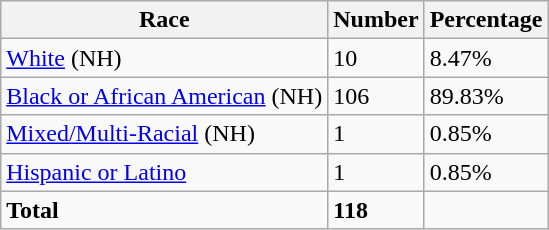<table class="wikitable">
<tr>
<th>Race</th>
<th>Number</th>
<th>Percentage</th>
</tr>
<tr>
<td><a href='#'>White</a> (NH)</td>
<td>10</td>
<td>8.47%</td>
</tr>
<tr>
<td><a href='#'>Black or African American</a> (NH)</td>
<td>106</td>
<td>89.83%</td>
</tr>
<tr>
<td><a href='#'>Mixed/Multi-Racial</a> (NH)</td>
<td>1</td>
<td>0.85%</td>
</tr>
<tr>
<td><a href='#'>Hispanic or Latino</a></td>
<td>1</td>
<td>0.85%</td>
</tr>
<tr>
<td><strong>Total</strong></td>
<td><strong>118</strong></td>
<td></td>
</tr>
</table>
